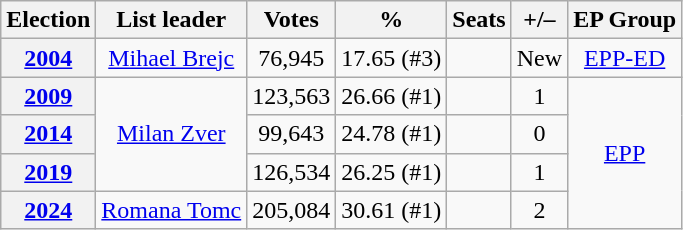<table class=wikitable style="text-align: center;">
<tr>
<th>Election</th>
<th>List leader</th>
<th>Votes</th>
<th>%</th>
<th>Seats</th>
<th>+/–</th>
<th>EP Group</th>
</tr>
<tr>
<th><a href='#'>2004</a></th>
<td><a href='#'>Mihael Brejc</a></td>
<td>76,945</td>
<td>17.65 (#3)</td>
<td></td>
<td>New</td>
<td><a href='#'>EPP-ED</a></td>
</tr>
<tr>
<th><a href='#'>2009</a></th>
<td rowspan=3><a href='#'>Milan Zver</a></td>
<td>123,563</td>
<td>26.66 (#1)</td>
<td></td>
<td> 1</td>
<td rowspan=4><a href='#'>EPP</a></td>
</tr>
<tr>
<th><a href='#'>2014</a></th>
<td>99,643</td>
<td>24.78 (#1)</td>
<td></td>
<td> 0</td>
</tr>
<tr>
<th><a href='#'>2019</a></th>
<td>126,534</td>
<td>26.25 (#1)</td>
<td></td>
<td> 1</td>
</tr>
<tr>
<th><a href='#'>2024</a></th>
<td><a href='#'>Romana Tomc</a></td>
<td>205,084</td>
<td>30.61 (#1)</td>
<td></td>
<td> 2</td>
</tr>
</table>
